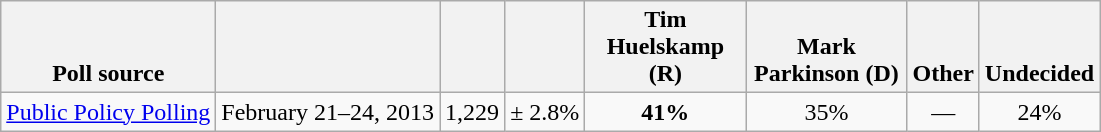<table class="wikitable" style="text-align:center">
<tr valign= bottom>
<th>Poll source</th>
<th></th>
<th></th>
<th></th>
<th style="width:100px;">Tim<br>Huelskamp (R)</th>
<th style="width:100px;">Mark<br>Parkinson (D)</th>
<th>Other</th>
<th>Undecided</th>
</tr>
<tr>
<td align=left><a href='#'>Public Policy Polling</a></td>
<td>February 21–24, 2013</td>
<td>1,229</td>
<td>± 2.8%</td>
<td><strong>41%</strong></td>
<td>35%</td>
<td>—</td>
<td>24%</td>
</tr>
</table>
